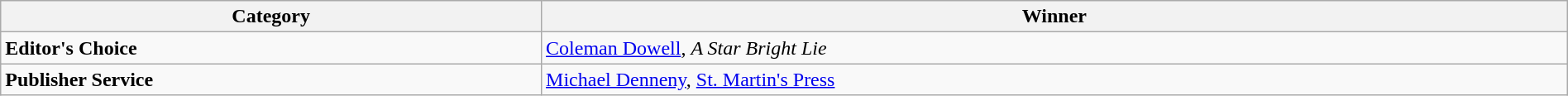<table class="wikitable" width="100%">
<tr>
<th>Category</th>
<th>Winner</th>
</tr>
<tr>
<td><strong>Editor's Choice</strong></td>
<td><a href='#'>Coleman Dowell</a>, <em>A Star Bright Lie</em></td>
</tr>
<tr>
<td><strong>Publisher Service</strong></td>
<td><a href='#'>Michael Denneny</a>, <a href='#'>St. Martin's Press</a></td>
</tr>
</table>
